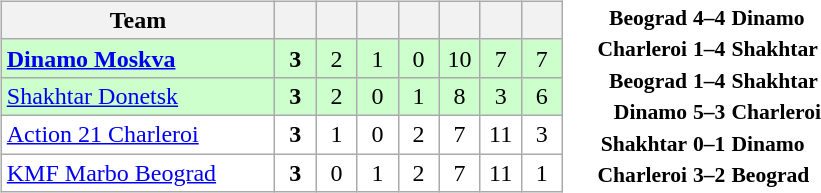<table>
<tr>
<td><br><table class="wikitable" style="text-align: center;">
<tr>
<th width="175">Team</th>
<th width="20"></th>
<th width="20"></th>
<th width="20"></th>
<th width="20"></th>
<th width="20"></th>
<th width="20"></th>
<th width="20"></th>
</tr>
<tr bgcolor="#ccffcc">
<td align="left"> <strong><a href='#'>Dinamo Moskva</a></strong></td>
<td><strong>3</strong></td>
<td>2</td>
<td>1</td>
<td>0</td>
<td>10</td>
<td>7</td>
<td>7</td>
</tr>
<tr bgcolor="#ccffcc">
<td align="left"> <a href='#'>Shakhtar Donetsk</a></td>
<td><strong>3</strong></td>
<td>2</td>
<td>0</td>
<td>1</td>
<td>8</td>
<td>3</td>
<td>6</td>
</tr>
<tr bgcolor=ffffff>
<td align="left"> <a href='#'>Action 21 Charleroi</a></td>
<td><strong>3</strong></td>
<td>1</td>
<td>0</td>
<td>2</td>
<td>7</td>
<td>11</td>
<td>3</td>
</tr>
<tr bgcolor=ffffff>
<td align="left"> <a href='#'>KMF Marbo Beograd</a></td>
<td><strong>3</strong></td>
<td>0</td>
<td>1</td>
<td>2</td>
<td>7</td>
<td>11</td>
<td>1</td>
</tr>
</table>
</td>
<td><br><table style="font-size:90%; margin: 0 auto;">
<tr>
<td align="right"><strong>Beograd</strong></td>
<td align="center"><strong>4–4</strong></td>
<td><strong>Dinamo</strong></td>
</tr>
<tr>
<td align="right"><strong>Charleroi</strong></td>
<td align="center"><strong>1–4</strong></td>
<td><strong>Shakhtar</strong></td>
</tr>
<tr>
<td align="right"><strong>Beograd</strong></td>
<td align="center"><strong>1–4</strong></td>
<td><strong>Shakhtar</strong></td>
</tr>
<tr>
<td align="right"><strong>Dinamo</strong></td>
<td align="center"><strong>5–3</strong></td>
<td><strong>Charleroi</strong></td>
</tr>
<tr>
<td align="right"><strong>Shakhtar</strong></td>
<td align="center"><strong>0–1</strong></td>
<td><strong>Dinamo</strong></td>
</tr>
<tr>
<td align="right"><strong>Charleroi</strong></td>
<td align="center"><strong>3–2</strong></td>
<td><strong>Beograd</strong></td>
</tr>
</table>
</td>
</tr>
</table>
